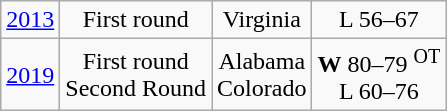<table class="wikitable">
<tr align="center">
<td><a href='#'>2013</a></td>
<td>First round</td>
<td>Virginia</td>
<td>L 56–67</td>
</tr>
<tr align="center">
<td><a href='#'>2019</a></td>
<td>First round<br>Second Round</td>
<td>Alabama<br>Colorado</td>
<td><strong>W</strong> 80–79 <sup>OT</sup><br>L 60–76</td>
</tr>
</table>
